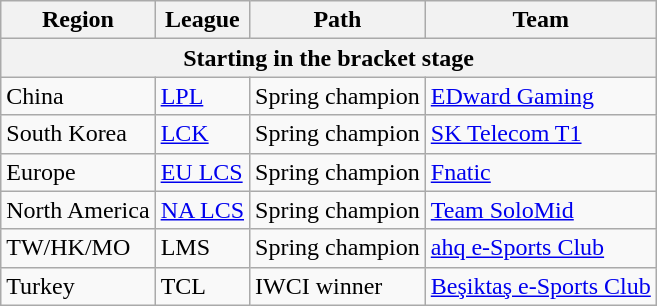<table class="wikitable" style="white-space:nowrap;">
<tr>
<th>Region</th>
<th>League</th>
<th>Path</th>
<th>Team</th>
</tr>
<tr>
<th colspan="5">Starting in the bracket stage</th>
</tr>
<tr>
<td>China</td>
<td><a href='#'>LPL</a></td>
<td>Spring champion</td>
<td><a href='#'>EDward Gaming</a></td>
</tr>
<tr>
<td>South Korea</td>
<td><a href='#'>LCK</a></td>
<td>Spring champion</td>
<td><a href='#'>SK Telecom T1</a></td>
</tr>
<tr>
<td>Europe</td>
<td><a href='#'>EU LCS</a></td>
<td>Spring champion</td>
<td><a href='#'>Fnatic</a></td>
</tr>
<tr>
<td>North America</td>
<td><a href='#'>NA LCS</a></td>
<td>Spring champion</td>
<td><a href='#'>Team SoloMid</a></td>
</tr>
<tr>
<td>TW/HK/MO</td>
<td>LMS</td>
<td>Spring champion</td>
<td><a href='#'>ahq e-Sports Club</a></td>
</tr>
<tr>
<td>Turkey</td>
<td>TCL</td>
<td>IWCI winner</td>
<td><a href='#'>Beşiktaş e-Sports Club</a></td>
</tr>
</table>
